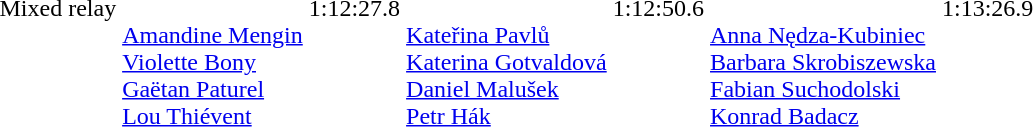<table>
<tr valign="top">
<td>Mixed relay</td>
<td><br><a href='#'>Amandine Mengin</a><br><a href='#'>Violette Bony</a><br><a href='#'>Gaëtan Paturel</a><br><a href='#'>Lou Thiévent</a></td>
<td>1:12:27.8</td>
<td><br><a href='#'>Kateřina Pavlů</a><br><a href='#'>Katerina Gotvaldová</a><br><a href='#'>Daniel Malušek</a><br><a href='#'>Petr Hák</a></td>
<td>1:12:50.6</td>
<td><br><a href='#'>Anna Nędza-Kubiniec</a><br><a href='#'>Barbara Skrobiszewska</a><br><a href='#'>Fabian Suchodolski</a><br><a href='#'>Konrad Badacz</a></td>
<td>1:13:26.9</td>
</tr>
</table>
